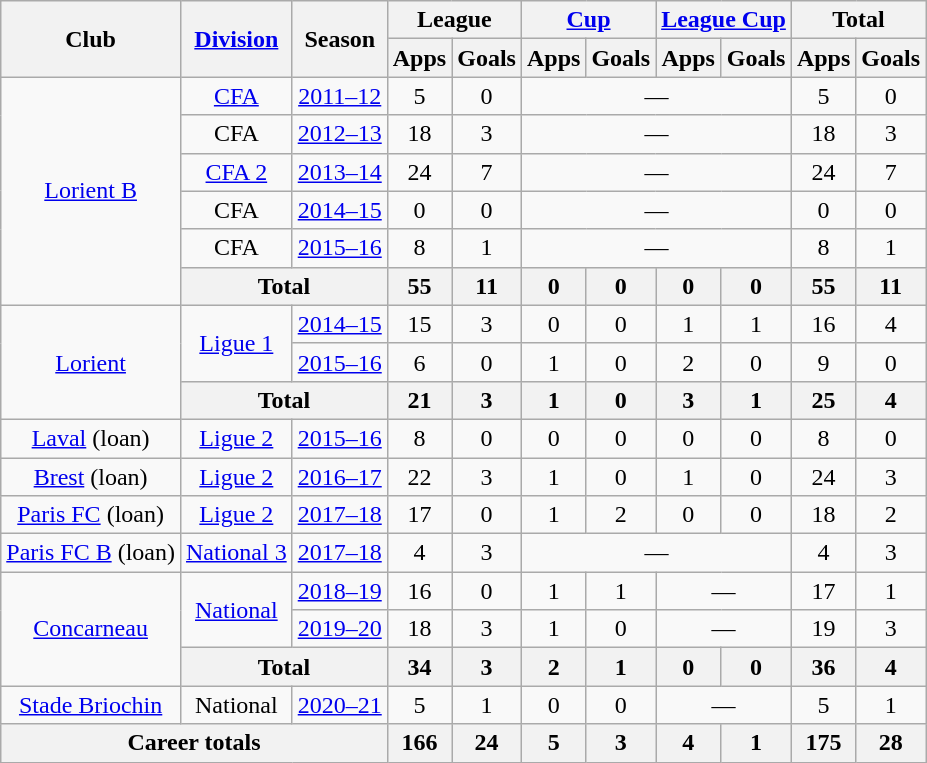<table class="wikitable" style="text-align:center">
<tr>
<th rowspan="2">Club</th>
<th rowspan="2"><a href='#'>Division</a></th>
<th rowspan="2">Season</th>
<th colspan="2">League</th>
<th colspan="2"><a href='#'>Cup</a></th>
<th colspan="2"><a href='#'>League Cup</a></th>
<th colspan="2">Total</th>
</tr>
<tr>
<th>Apps</th>
<th>Goals</th>
<th>Apps</th>
<th>Goals</th>
<th>Apps</th>
<th>Goals</th>
<th>Apps</th>
<th>Goals</th>
</tr>
<tr>
<td rowspan=6><a href='#'>Lorient B</a></td>
<td><a href='#'>CFA</a></td>
<td><a href='#'>2011–12</a></td>
<td>5</td>
<td>0</td>
<td colspan=4>—</td>
<td>5</td>
<td>0</td>
</tr>
<tr>
<td>CFA</td>
<td><a href='#'>2012–13</a></td>
<td>18</td>
<td>3</td>
<td colspan=4>—</td>
<td>18</td>
<td>3</td>
</tr>
<tr>
<td><a href='#'>CFA 2</a></td>
<td><a href='#'>2013–14</a></td>
<td>24</td>
<td>7</td>
<td colspan=4>—</td>
<td>24</td>
<td>7</td>
</tr>
<tr>
<td>CFA</td>
<td><a href='#'>2014–15</a></td>
<td>0</td>
<td>0</td>
<td colspan=4>—</td>
<td>0</td>
<td>0</td>
</tr>
<tr>
<td>CFA</td>
<td><a href='#'>2015–16</a></td>
<td>8</td>
<td>1</td>
<td colspan=4>—</td>
<td>8</td>
<td>1</td>
</tr>
<tr>
<th colspan=2>Total</th>
<th>55</th>
<th>11</th>
<th>0</th>
<th>0</th>
<th>0</th>
<th>0</th>
<th>55</th>
<th>11</th>
</tr>
<tr>
<td rowspan=3><a href='#'>Lorient</a></td>
<td rowspan=2><a href='#'>Ligue 1</a></td>
<td><a href='#'>2014–15</a></td>
<td>15</td>
<td>3</td>
<td>0</td>
<td>0</td>
<td>1</td>
<td>1</td>
<td>16</td>
<td>4</td>
</tr>
<tr>
<td><a href='#'>2015–16</a></td>
<td>6</td>
<td>0</td>
<td>1</td>
<td>0</td>
<td>2</td>
<td>0</td>
<td>9</td>
<td>0</td>
</tr>
<tr>
<th colspan=2>Total</th>
<th>21</th>
<th>3</th>
<th>1</th>
<th>0</th>
<th>3</th>
<th>1</th>
<th>25</th>
<th>4</th>
</tr>
<tr>
<td><a href='#'>Laval</a> (loan)</td>
<td><a href='#'>Ligue 2</a></td>
<td><a href='#'>2015–16</a></td>
<td>8</td>
<td>0</td>
<td>0</td>
<td>0</td>
<td>0</td>
<td>0</td>
<td>8</td>
<td>0</td>
</tr>
<tr>
<td><a href='#'>Brest</a> (loan)</td>
<td><a href='#'>Ligue 2</a></td>
<td><a href='#'>2016–17</a></td>
<td>22</td>
<td>3</td>
<td>1</td>
<td>0</td>
<td>1</td>
<td>0</td>
<td>24</td>
<td>3</td>
</tr>
<tr>
<td><a href='#'>Paris FC</a> (loan)</td>
<td><a href='#'>Ligue 2</a></td>
<td><a href='#'>2017–18</a></td>
<td>17</td>
<td>0</td>
<td>1</td>
<td>2</td>
<td>0</td>
<td>0</td>
<td>18</td>
<td>2</td>
</tr>
<tr>
<td><a href='#'>Paris FC B</a> (loan)</td>
<td><a href='#'>National 3</a></td>
<td><a href='#'>2017–18</a></td>
<td>4</td>
<td>3</td>
<td colspan=4>—</td>
<td>4</td>
<td>3</td>
</tr>
<tr>
<td rowspan=3><a href='#'>Concarneau</a></td>
<td rowspan=2><a href='#'>National</a></td>
<td><a href='#'>2018–19</a></td>
<td>16</td>
<td>0</td>
<td>1</td>
<td>1</td>
<td colspan=2>—</td>
<td>17</td>
<td>1</td>
</tr>
<tr>
<td><a href='#'>2019–20</a></td>
<td>18</td>
<td>3</td>
<td>1</td>
<td>0</td>
<td colspan=2>—</td>
<td>19</td>
<td>3</td>
</tr>
<tr>
<th colspan=2>Total</th>
<th>34</th>
<th>3</th>
<th>2</th>
<th>1</th>
<th>0</th>
<th>0</th>
<th>36</th>
<th>4</th>
</tr>
<tr>
<td><a href='#'>Stade Briochin</a></td>
<td>National</td>
<td><a href='#'>2020–21</a></td>
<td>5</td>
<td>1</td>
<td>0</td>
<td>0</td>
<td colspan=2>—</td>
<td>5</td>
<td>1</td>
</tr>
<tr>
<th colspan=3>Career totals</th>
<th>166</th>
<th>24</th>
<th>5</th>
<th>3</th>
<th>4</th>
<th>1</th>
<th>175</th>
<th>28</th>
</tr>
</table>
